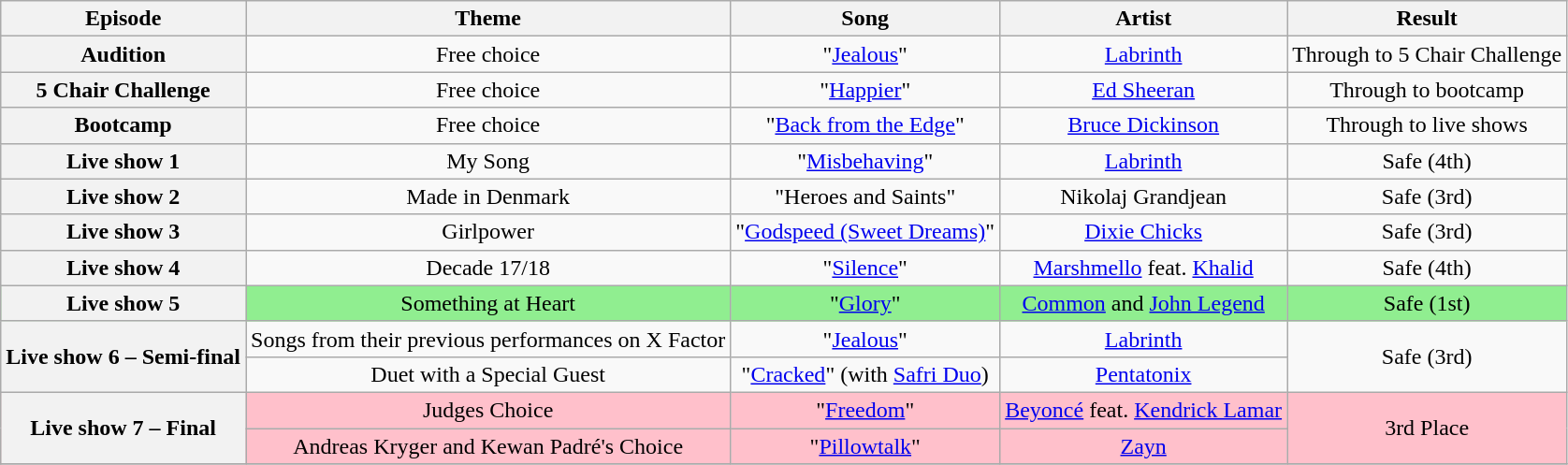<table class="wikitable" style="text-align:center;">
<tr>
<th scope="col">Episode</th>
<th scope="col">Theme</th>
<th scope="col">Song</th>
<th scope="col">Artist</th>
<th scope="col">Result</th>
</tr>
<tr>
<th scope="row">Audition</th>
<td>Free choice</td>
<td>"<a href='#'>Jealous</a>"</td>
<td><a href='#'>Labrinth</a></td>
<td>Through to 5 Chair Challenge</td>
</tr>
<tr>
<th scope="row">5 Chair Challenge</th>
<td>Free choice</td>
<td>"<a href='#'>Happier</a>"</td>
<td><a href='#'>Ed Sheeran</a></td>
<td>Through to bootcamp</td>
</tr>
<tr>
<th scope="row">Bootcamp</th>
<td>Free choice</td>
<td>"<a href='#'>Back from the Edge</a>"</td>
<td><a href='#'>Bruce Dickinson</a></td>
<td>Through to live shows</td>
</tr>
<tr>
<th scope="row">Live show 1</th>
<td>My Song</td>
<td>"<a href='#'>Misbehaving</a>"</td>
<td><a href='#'>Labrinth</a></td>
<td>Safe (4th)</td>
</tr>
<tr>
<th scope="row">Live show 2</th>
<td>Made in Denmark</td>
<td>"Heroes and Saints"</td>
<td>Nikolaj Grandjean</td>
<td>Safe (3rd)</td>
</tr>
<tr>
<th scope="row">Live show 3</th>
<td>Girlpower</td>
<td>"<a href='#'>Godspeed (Sweet Dreams)</a>"</td>
<td><a href='#'>Dixie Chicks</a></td>
<td>Safe (3rd)</td>
</tr>
<tr>
<th scope="row">Live show 4</th>
<td>Decade 17/18</td>
<td>"<a href='#'>Silence</a>"</td>
<td><a href='#'>Marshmello</a> feat. <a href='#'>Khalid</a></td>
<td>Safe (4th)</td>
</tr>
<tr bgcolor=lightgreen>
<th scope="row">Live show 5</th>
<td>Something at Heart</td>
<td>"<a href='#'>Glory</a>"</td>
<td><a href='#'>Common</a> and <a href='#'>John Legend</a></td>
<td>Safe (1st)</td>
</tr>
<tr>
<th scope="row" rowspan="2">Live show 6 – Semi-final</th>
<td>Songs from their previous performances on X Factor</td>
<td>"<a href='#'>Jealous</a>"</td>
<td><a href='#'>Labrinth</a></td>
<td rowspan="2">Safe (3rd)</td>
</tr>
<tr>
<td>Duet with a Special Guest</td>
<td>"<a href='#'>Cracked</a>" (with <a href='#'>Safri Duo</a>)</td>
<td><a href='#'>Pentatonix</a></td>
</tr>
<tr bgcolor=pink>
<th scope="row" rowspan="2">Live show 7 – Final</th>
<td>Judges Choice</td>
<td>"<a href='#'>Freedom</a>"</td>
<td><a href='#'>Beyoncé</a> feat. <a href='#'>Kendrick Lamar</a></td>
<td rowspan="2">3rd Place</td>
</tr>
<tr bgcolor=pink>
<td>Andreas Kryger and Kewan Padré's Choice</td>
<td>"<a href='#'>Pillowtalk</a>"</td>
<td><a href='#'>Zayn</a></td>
</tr>
<tr>
</tr>
</table>
